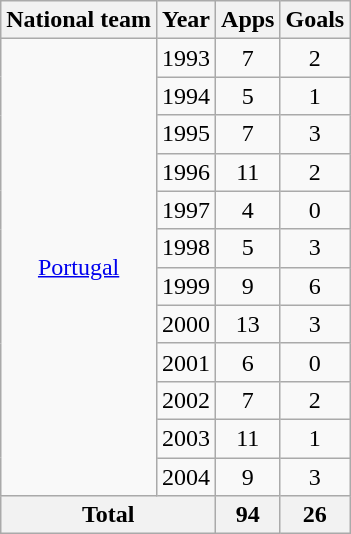<table class="wikitable" style="text-align:center">
<tr>
<th>National team</th>
<th>Year</th>
<th>Apps</th>
<th>Goals</th>
</tr>
<tr>
<td rowspan="12"><a href='#'>Portugal</a></td>
<td>1993</td>
<td>7</td>
<td>2</td>
</tr>
<tr>
<td>1994</td>
<td>5</td>
<td>1</td>
</tr>
<tr>
<td>1995</td>
<td>7</td>
<td>3</td>
</tr>
<tr>
<td>1996</td>
<td>11</td>
<td>2</td>
</tr>
<tr>
<td>1997</td>
<td>4</td>
<td>0</td>
</tr>
<tr>
<td>1998</td>
<td>5</td>
<td>3</td>
</tr>
<tr>
<td>1999</td>
<td>9</td>
<td>6</td>
</tr>
<tr>
<td>2000</td>
<td>13</td>
<td>3</td>
</tr>
<tr>
<td>2001</td>
<td>6</td>
<td>0</td>
</tr>
<tr>
<td>2002</td>
<td>7</td>
<td>2</td>
</tr>
<tr>
<td>2003</td>
<td>11</td>
<td>1</td>
</tr>
<tr>
<td>2004</td>
<td>9</td>
<td>3</td>
</tr>
<tr>
<th colspan="2">Total</th>
<th>94</th>
<th>26</th>
</tr>
</table>
